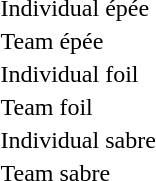<table>
<tr>
<td rowspan=2>Individual épée</td>
<td rowspan=2></td>
<td rowspan=2></td>
<td></td>
</tr>
<tr>
<td></td>
</tr>
<tr>
<td rowspan=2>Team épée</td>
<td rowspan=2></td>
<td rowspan=2></td>
<td></td>
</tr>
<tr>
<td></td>
</tr>
<tr>
<td rowspan=2>Individual foil</td>
<td rowspan=2></td>
<td rowspan=2></td>
<td></td>
</tr>
<tr>
<td></td>
</tr>
<tr>
<td rowspan=2>Team foil</td>
<td rowspan=2></td>
<td rowspan=2></td>
<td></td>
</tr>
<tr>
<td></td>
</tr>
<tr>
<td rowspan=2>Individual sabre</td>
<td rowspan=2></td>
<td rowspan=2></td>
<td></td>
</tr>
<tr>
<td></td>
</tr>
<tr>
<td rowspan=2>Team sabre</td>
<td rowspan=2></td>
<td rowspan=2></td>
<td></td>
</tr>
<tr>
<td></td>
</tr>
</table>
